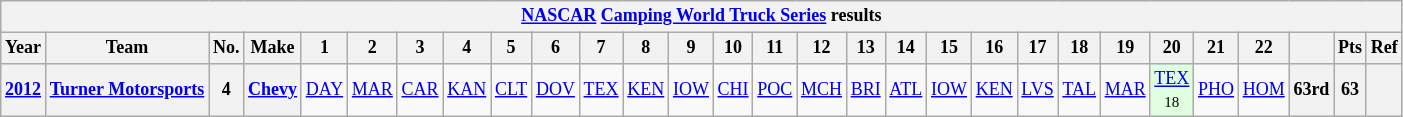<table class="wikitable" style="text-align:center; font-size:75%">
<tr>
<th colspan=45><a href='#'>NASCAR</a> <a href='#'>Camping World Truck Series</a> results</th>
</tr>
<tr>
<th>Year</th>
<th>Team</th>
<th>No.</th>
<th>Make</th>
<th>1</th>
<th>2</th>
<th>3</th>
<th>4</th>
<th>5</th>
<th>6</th>
<th>7</th>
<th>8</th>
<th>9</th>
<th>10</th>
<th>11</th>
<th>12</th>
<th>13</th>
<th>14</th>
<th>15</th>
<th>16</th>
<th>17</th>
<th>18</th>
<th>19</th>
<th>20</th>
<th>21</th>
<th>22</th>
<th></th>
<th>Pts</th>
<th>Ref</th>
</tr>
<tr>
<th><a href='#'>2012</a></th>
<th><a href='#'>Turner Motorsports</a></th>
<th>4</th>
<th><a href='#'>Chevy</a></th>
<td><a href='#'>DAY</a></td>
<td><a href='#'>MAR</a></td>
<td><a href='#'>CAR</a></td>
<td><a href='#'>KAN</a></td>
<td><a href='#'>CLT</a></td>
<td><a href='#'>DOV</a></td>
<td><a href='#'>TEX</a></td>
<td><a href='#'>KEN</a></td>
<td><a href='#'>IOW</a></td>
<td><a href='#'>CHI</a></td>
<td><a href='#'>POC</a></td>
<td><a href='#'>MCH</a></td>
<td><a href='#'>BRI</a></td>
<td><a href='#'>ATL</a></td>
<td><a href='#'>IOW</a></td>
<td><a href='#'>KEN</a></td>
<td><a href='#'>LVS</a></td>
<td><a href='#'>TAL</a></td>
<td><a href='#'>MAR</a></td>
<td style="background:#DFFFDF;"><a href='#'>TEX</a><br><small>18</small></td>
<td><a href='#'>PHO</a></td>
<td><a href='#'>HOM</a></td>
<th>63rd</th>
<th>63</th>
<th></th>
</tr>
</table>
